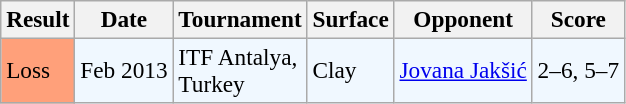<table class="sortable wikitable" style=font-size:97%>
<tr>
<th>Result</th>
<th>Date</th>
<th>Tournament</th>
<th>Surface</th>
<th>Opponent</th>
<th class="unsortable">Score</th>
</tr>
<tr style="background:#f0f8ff;">
<td style="background:#ffa07a;">Loss</td>
<td>Feb 2013</td>
<td>ITF Antalya, <br>Turkey</td>
<td>Clay</td>
<td> <a href='#'>Jovana Jakšić</a></td>
<td>2–6, 5–7</td>
</tr>
</table>
